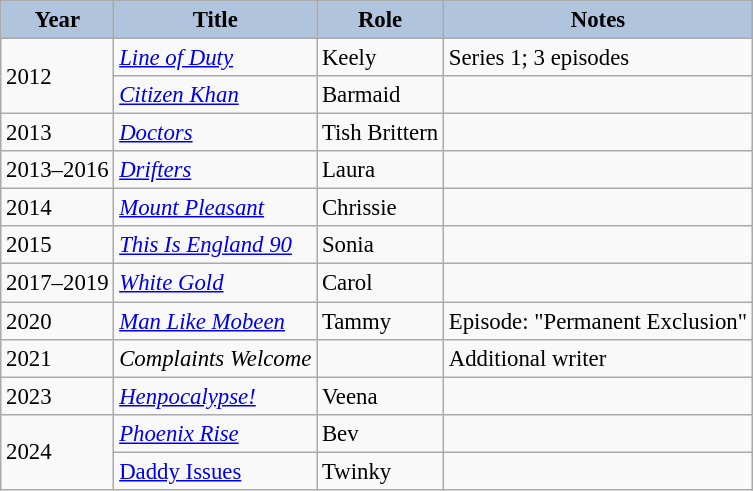<table class="wikitable" style="font-size:95%">
<tr style="text-align:center;">
<th style="background:#B0C4DE;">Year</th>
<th style="background:#B0C4DE;">Title</th>
<th style="background:#B0C4DE;">Role</th>
<th style="background:#B0C4DE;">Notes</th>
</tr>
<tr>
<td rowspan=2>2012</td>
<td><em><a href='#'>Line of Duty</a></em></td>
<td>Keely</td>
<td>Series 1; 3 episodes</td>
</tr>
<tr>
<td><em><a href='#'>Citizen Khan</a></em></td>
<td>Barmaid</td>
<td></td>
</tr>
<tr>
<td>2013</td>
<td><em><a href='#'>Doctors</a></em></td>
<td>Tish Brittern</td>
<td></td>
</tr>
<tr>
<td>2013–2016</td>
<td><em><a href='#'>Drifters</a></em></td>
<td>Laura</td>
<td></td>
</tr>
<tr>
<td>2014</td>
<td><em><a href='#'>Mount Pleasant</a></em></td>
<td>Chrissie</td>
<td></td>
</tr>
<tr>
<td>2015</td>
<td><em><a href='#'>This Is England 90</a></em></td>
<td>Sonia</td>
<td></td>
</tr>
<tr>
<td>2017–2019</td>
<td><em><a href='#'>White Gold</a></em></td>
<td>Carol</td>
<td></td>
</tr>
<tr>
<td>2020</td>
<td><em><a href='#'>Man Like Mobeen</a></em></td>
<td>Tammy</td>
<td>Episode: "Permanent Exclusion"</td>
</tr>
<tr>
<td>2021</td>
<td><em>Complaints Welcome</em></td>
<td></td>
<td>Additional writer</td>
</tr>
<tr>
<td>2023</td>
<td><em><a href='#'>Henpocalypse!</a></em></td>
<td>Veena</td>
<td></td>
</tr>
<tr>
<td rowspan="2">2024</td>
<td><em><a href='#'>Phoenix Rise</a></td>
<td>Bev</td>
<td></td>
</tr>
<tr>
<td></em><a href='#'>Daddy Issues</a><em></td>
<td>Twinky</td>
<td></td>
</tr>
</table>
